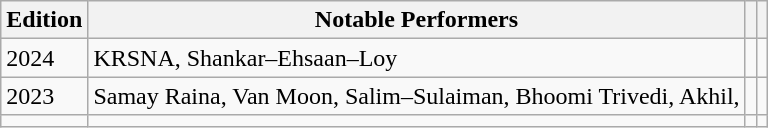<table class="wikitable">
<tr>
<th>Edition</th>
<th>Notable Performers</th>
<th></th>
<th></th>
</tr>
<tr>
<td>2024</td>
<td>KRSNA, Shankar–Ehsaan–Loy</td>
<td></td>
<td></td>
</tr>
<tr>
<td>2023</td>
<td>Samay Raina, Van Moon, Salim–Sulaiman, Bhoomi Trivedi,  Akhil,</td>
<td></td>
<td></td>
</tr>
<tr>
<td></td>
<td></td>
<td></td>
<td></td>
</tr>
</table>
